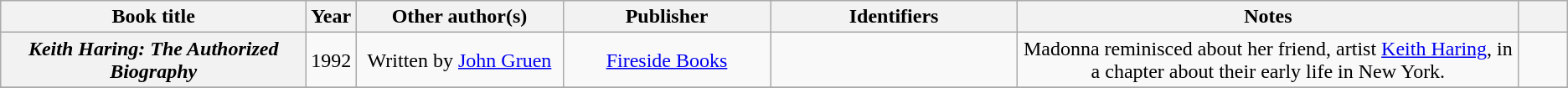<table class="wikitable sortable plainrowheaders"  style="text-align:center;">
<tr>
<th scope="col" style="width:15em;">Book title</th>
<th scope="col" style="width:2em;">Year</th>
<th scope="col" style="width:10em;">Other author(s)</th>
<th scope="col" style="width:10em;">Publisher</th>
<th scope="col" style="width:12em;" class="unsortable">Identifiers</th>
<th scope="col" style="width:25em;" class="unsortable">Notes</th>
<th scope="col" style="width:2em;" class="unsortable"></th>
</tr>
<tr>
<th scope="row"><em>Keith Haring: The Authorized Biography</em></th>
<td>1992</td>
<td>Written by <a href='#'>John Gruen</a></td>
<td><a href='#'>Fireside Books</a></td>
<td><br></td>
<td>Madonna reminisced about her friend, artist <a href='#'>Keith Haring</a>, in a chapter about their early life in New York.</td>
<td></td>
</tr>
<tr>
</tr>
</table>
